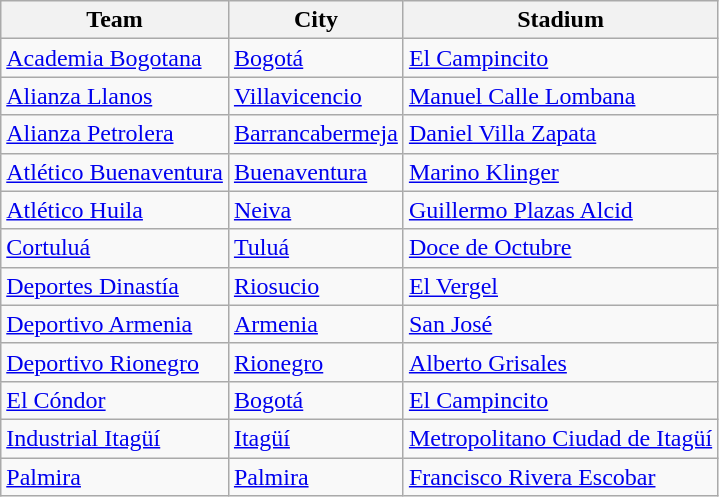<table class="wikitable sortable">
<tr>
<th>Team</th>
<th>City</th>
<th>Stadium</th>
</tr>
<tr>
<td><a href='#'>Academia Bogotana</a></td>
<td><a href='#'>Bogotá</a></td>
<td><a href='#'>El Campincito</a></td>
</tr>
<tr>
<td><a href='#'>Alianza Llanos</a></td>
<td><a href='#'>Villavicencio</a></td>
<td><a href='#'>Manuel Calle Lombana</a></td>
</tr>
<tr>
<td><a href='#'>Alianza Petrolera</a></td>
<td><a href='#'>Barrancabermeja</a></td>
<td><a href='#'>Daniel Villa Zapata</a></td>
</tr>
<tr>
<td><a href='#'>Atlético Buenaventura</a></td>
<td><a href='#'>Buenaventura</a></td>
<td><a href='#'>Marino Klinger</a></td>
</tr>
<tr>
<td><a href='#'>Atlético Huila</a></td>
<td><a href='#'>Neiva</a></td>
<td><a href='#'>Guillermo Plazas Alcid</a></td>
</tr>
<tr>
<td><a href='#'>Cortuluá</a></td>
<td><a href='#'>Tuluá</a></td>
<td><a href='#'>Doce de Octubre</a></td>
</tr>
<tr>
<td><a href='#'>Deportes Dinastía</a></td>
<td><a href='#'>Riosucio</a></td>
<td><a href='#'>El Vergel</a></td>
</tr>
<tr>
<td><a href='#'>Deportivo Armenia</a></td>
<td><a href='#'>Armenia</a></td>
<td><a href='#'>San José</a></td>
</tr>
<tr>
<td><a href='#'>Deportivo Rionegro</a></td>
<td><a href='#'>Rionegro</a></td>
<td><a href='#'>Alberto Grisales</a></td>
</tr>
<tr>
<td><a href='#'>El Cóndor</a></td>
<td><a href='#'>Bogotá</a></td>
<td><a href='#'>El Campincito</a></td>
</tr>
<tr>
<td><a href='#'>Industrial Itagüí</a></td>
<td><a href='#'>Itagüí</a></td>
<td><a href='#'>Metropolitano Ciudad de Itagüí</a></td>
</tr>
<tr>
<td><a href='#'>Palmira</a></td>
<td><a href='#'>Palmira</a></td>
<td><a href='#'>Francisco Rivera Escobar</a></td>
</tr>
</table>
